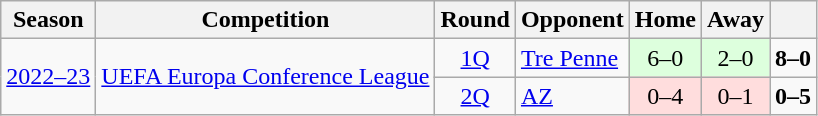<table class="wikitable" style="text-align:center">
<tr>
<th>Season</th>
<th>Competition</th>
<th>Round</th>
<th>Opponent</th>
<th>Home</th>
<th>Away</th>
<th></th>
</tr>
<tr>
<td rowspan=2><a href='#'>2022–23</a></td>
<td rowspan=2><a href='#'>UEFA Europa Conference League</a></td>
<td><a href='#'>1Q</a></td>
<td align="left"> <a href='#'>Tre Penne</a></td>
<td style="text-align:center;" bgcolor="#ddffdd">6–0</td>
<td style="text-align:center;" bgcolor="#ddffdd">2–0</td>
<td><strong>8–0</strong></td>
</tr>
<tr>
<td><a href='#'>2Q</a></td>
<td align="left"> <a href='#'>AZ</a></td>
<td style="text-align:center;" bgcolor="#ffdddd">0–4</td>
<td style="text-align:center;" bgcolor="#ffdddd">0–1</td>
<td><strong>0–5</strong></td>
</tr>
</table>
